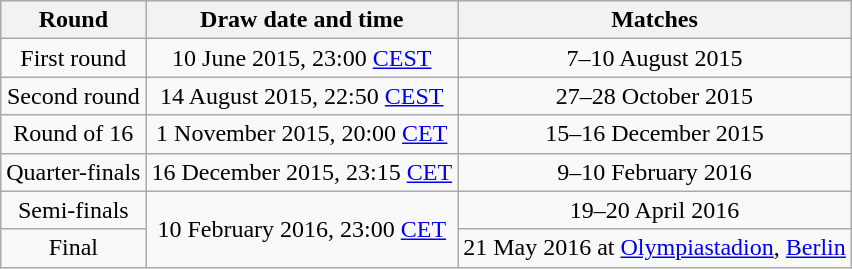<table class="wikitable" style="text-align:center">
<tr>
<th>Round</th>
<th>Draw date and time</th>
<th>Matches</th>
</tr>
<tr>
<td>First round</td>
<td>10 June 2015, 23:00 <a href='#'>CEST</a></td>
<td>7–10 August 2015</td>
</tr>
<tr>
<td>Second round</td>
<td>14 August 2015, 22:50 <a href='#'>CEST</a></td>
<td>27–28 October 2015</td>
</tr>
<tr>
<td>Round of 16</td>
<td>1 November 2015, 20:00 <a href='#'>CET</a></td>
<td>15–16 December 2015</td>
</tr>
<tr>
<td>Quarter-finals</td>
<td>16 December 2015, 23:15 <a href='#'>CET</a></td>
<td>9–10 February 2016</td>
</tr>
<tr>
<td>Semi-finals</td>
<td rowspan="2">10 February 2016, 23:00 <a href='#'>CET</a></td>
<td>19–20 April 2016</td>
</tr>
<tr>
<td>Final</td>
<td>21 May 2016 at <a href='#'>Olympiastadion</a>, <a href='#'>Berlin</a></td>
</tr>
</table>
